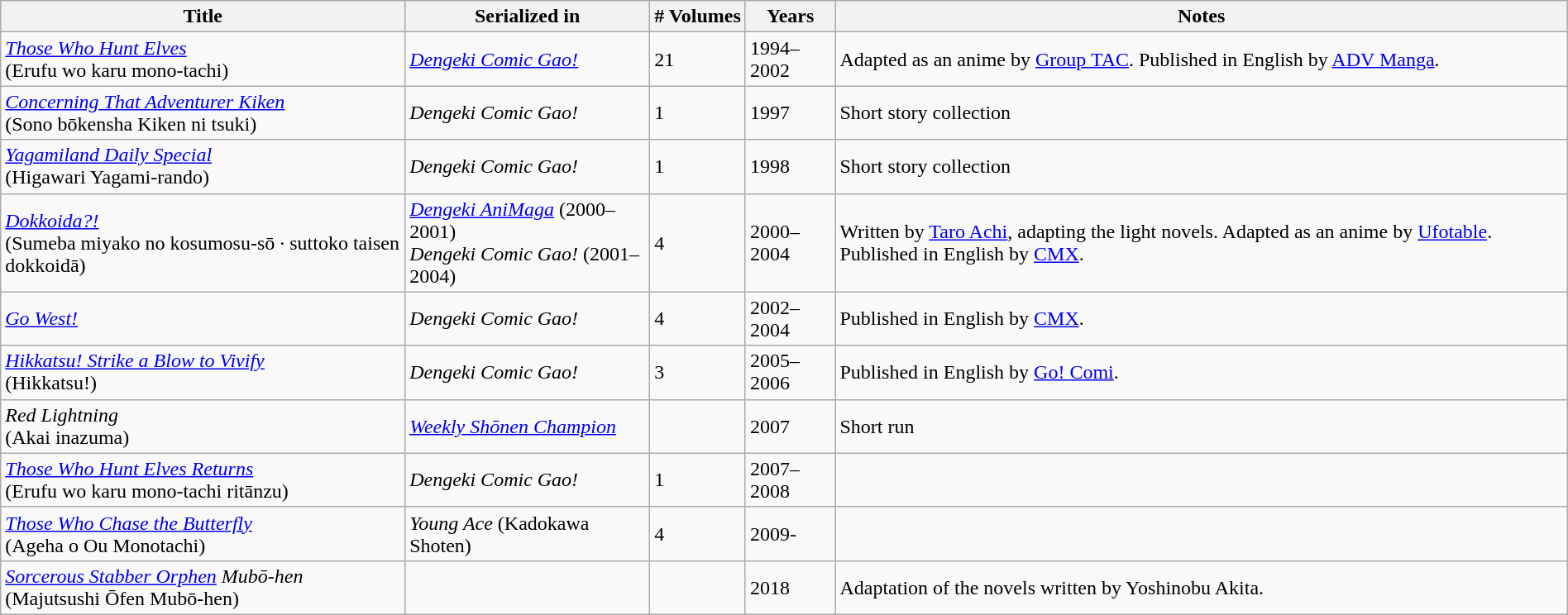<table class="wikitable" style="width:100%;">
<tr>
<th>Title</th>
<th>Serialized in</th>
<th># Volumes</th>
<th>Years</th>
<th>Notes</th>
</tr>
<tr>
<td><em><a href='#'>Those Who Hunt Elves</a></em><br> (Erufu wo karu mono-tachi)</td>
<td><em><a href='#'>Dengeki Comic Gao!</a></em></td>
<td>21</td>
<td>1994–2002</td>
<td>Adapted as an anime by <a href='#'>Group TAC</a>. Published in English by <a href='#'>ADV Manga</a>.</td>
</tr>
<tr>
<td><em><a href='#'>Concerning That Adventurer Kiken</a></em><br> (Sono bōkensha Kiken ni tsuki)</td>
<td><em>Dengeki Comic Gao!</em></td>
<td>1</td>
<td>1997</td>
<td>Short story collection</td>
</tr>
<tr>
<td><em><a href='#'>Yagamiland Daily Special</a></em><br> (Higawari Yagami-rando)</td>
<td><em>Dengeki Comic Gao!</em></td>
<td>1</td>
<td>1998</td>
<td>Short story collection</td>
</tr>
<tr>
<td><em><a href='#'>Dokkoida?!</a></em><br> (Sumeba miyako no kosumosu-sō · suttoko taisen dokkoidā)</td>
<td><em><a href='#'>Dengeki AniMaga</a></em> (2000–2001)<br><em>Dengeki Comic Gao!</em> (2001–2004)</td>
<td>4</td>
<td>2000–2004</td>
<td>Written by <a href='#'>Taro Achi</a>, adapting the light novels. Adapted as an anime by <a href='#'>Ufotable</a>. Published in English by <a href='#'>CMX</a>.</td>
</tr>
<tr>
<td><em><a href='#'>Go West!</a></em></td>
<td><em>Dengeki Comic Gao!</em></td>
<td>4</td>
<td>2002–2004</td>
<td>Published in English by <a href='#'>CMX</a>.</td>
</tr>
<tr>
<td><em><a href='#'>Hikkatsu! Strike a Blow to Vivify</a></em><br> (Hikkatsu!)</td>
<td><em>Dengeki Comic Gao!</em></td>
<td>3</td>
<td>2005–2006</td>
<td>Published in English by <a href='#'>Go! Comi</a>.</td>
</tr>
<tr>
<td><em>Red Lightning</em><br> (Akai inazuma)</td>
<td><em><a href='#'>Weekly Shōnen Champion</a></em></td>
<td></td>
<td>2007</td>
<td>Short run</td>
</tr>
<tr>
<td><em><a href='#'>Those Who Hunt Elves Returns</a></em><br> (Erufu wo karu mono-tachi ritānzu)</td>
<td><em>Dengeki Comic Gao!</em></td>
<td>1</td>
<td>2007–2008</td>
<td></td>
</tr>
<tr>
<td><em><a href='#'>Those Who Chase the Butterfly</a></em><br> (Ageha o Ou Monotachi)</td>
<td><em>Young Ace</em> (Kadokawa Shoten)</td>
<td>4</td>
<td>2009-</td>
<td></td>
</tr>
<tr>
<td><em><a href='#'>Sorcerous Stabber Orphen</a> Mubō-hen</em> <br>  (Majutsushi Ōfen Mubō-hen)</td>
<td></td>
<td></td>
<td>2018</td>
<td>Adaptation of the novels written by Yoshinobu Akita.</td>
</tr>
</table>
